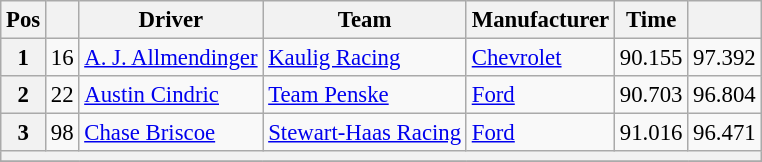<table class="wikitable" style="font-size:95%">
<tr>
<th>Pos</th>
<th></th>
<th>Driver</th>
<th>Team</th>
<th>Manufacturer</th>
<th>Time</th>
<th></th>
</tr>
<tr>
<th>1</th>
<td>16</td>
<td><a href='#'>A. J. Allmendinger</a></td>
<td><a href='#'>Kaulig Racing</a></td>
<td><a href='#'>Chevrolet</a></td>
<td>90.155</td>
<td>97.392</td>
</tr>
<tr>
<th>2</th>
<td>22</td>
<td><a href='#'>Austin Cindric</a></td>
<td><a href='#'>Team Penske</a></td>
<td><a href='#'>Ford</a></td>
<td>90.703</td>
<td>96.804</td>
</tr>
<tr>
<th>3</th>
<td>98</td>
<td><a href='#'>Chase Briscoe</a></td>
<td><a href='#'>Stewart-Haas Racing</a></td>
<td><a href='#'>Ford</a></td>
<td>91.016</td>
<td>96.471</td>
</tr>
<tr>
<th colspan="7"></th>
</tr>
<tr>
</tr>
</table>
